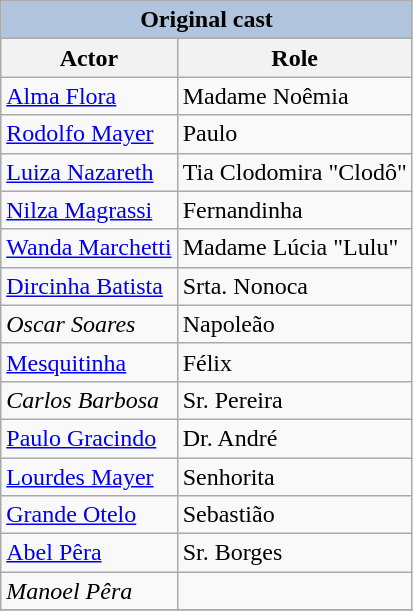<table class="wikitable">
<tr>
<th colspan="2" style="background:LightSteelBlue;">Original cast</th>
</tr>
<tr>
<th>Actor</th>
<th>Role</th>
</tr>
<tr>
<td><a href='#'>Alma Flora</a></td>
<td>Madame Noêmia</td>
</tr>
<tr>
<td><a href='#'>Rodolfo Mayer</a></td>
<td>Paulo</td>
</tr>
<tr>
<td><a href='#'>Luiza Nazareth</a></td>
<td>Tia Clodomira "Clodô"</td>
</tr>
<tr>
<td><a href='#'>Nilza Magrassi</a></td>
<td>Fernandinha</td>
</tr>
<tr>
<td><a href='#'>Wanda Marchetti</a></td>
<td>Madame Lúcia "Lulu"</td>
</tr>
<tr>
<td><a href='#'>Dircinha Batista</a></td>
<td>Srta. Nonoca</td>
</tr>
<tr>
<td><em>Oscar Soares</em></td>
<td>Napoleão</td>
</tr>
<tr>
<td><a href='#'>Mesquitinha</a></td>
<td>Félix</td>
</tr>
<tr>
<td><em>Carlos Barbosa</em></td>
<td>Sr. Pereira</td>
</tr>
<tr>
<td><a href='#'>Paulo Gracindo</a></td>
<td>Dr. André</td>
</tr>
<tr>
<td><a href='#'>Lourdes Mayer</a></td>
<td>Senhorita</td>
</tr>
<tr>
<td><a href='#'>Grande Otelo</a></td>
<td>Sebastião</td>
</tr>
<tr>
<td><a href='#'>Abel Pêra</a></td>
<td>Sr. Borges</td>
</tr>
<tr>
<td><em>Manoel Pêra</em></td>
<td></td>
</tr>
<tr>
</tr>
</table>
